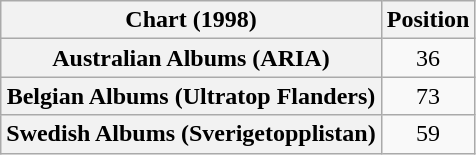<table class="wikitable sortable plainrowheaders" style="text-align:center;">
<tr>
<th scope="column">Chart (1998)</th>
<th scope="column">Position</th>
</tr>
<tr>
<th scope="row">Australian Albums (ARIA)</th>
<td>36</td>
</tr>
<tr>
<th scope="row">Belgian Albums (Ultratop Flanders)</th>
<td>73</td>
</tr>
<tr>
<th scope="row">Swedish Albums (Sverigetopplistan)</th>
<td>59</td>
</tr>
</table>
